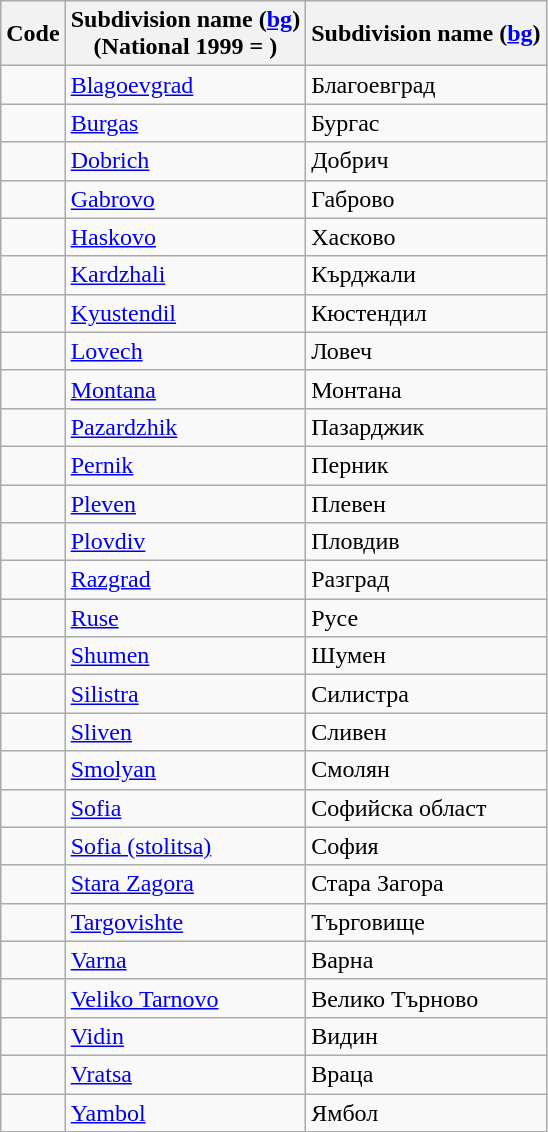<table class="wikitable sortable">
<tr>
<th>Code</th>
<th>Subdivision name (<a href='#'>bg</a>)<br>(National 1999 = )</th>
<th>Subdivision name (<a href='#'>bg</a>)<br></th>
</tr>
<tr>
<td></td>
<td><a href='#'>Blagoevgrad</a></td>
<td>Благоевград</td>
</tr>
<tr>
<td></td>
<td><a href='#'>Burgas</a></td>
<td>Бургас</td>
</tr>
<tr>
<td></td>
<td><a href='#'>Dobrich</a></td>
<td>Добрич</td>
</tr>
<tr>
<td></td>
<td><a href='#'>Gabrovo</a></td>
<td>Габрово</td>
</tr>
<tr>
<td></td>
<td><a href='#'>Haskovo</a></td>
<td>Хасково</td>
</tr>
<tr>
<td></td>
<td><a href='#'>Kardzhali</a></td>
<td>Кърджали</td>
</tr>
<tr>
<td></td>
<td><a href='#'>Kyustendil</a></td>
<td>Кюстендил</td>
</tr>
<tr>
<td></td>
<td><a href='#'>Lovech</a></td>
<td>Ловеч</td>
</tr>
<tr>
<td></td>
<td><a href='#'>Montana</a></td>
<td>Монтана</td>
</tr>
<tr>
<td></td>
<td><a href='#'>Pazardzhik</a></td>
<td>Пазарджик</td>
</tr>
<tr>
<td></td>
<td><a href='#'>Pernik</a></td>
<td>Перник</td>
</tr>
<tr>
<td></td>
<td><a href='#'>Pleven</a></td>
<td>Плевен</td>
</tr>
<tr>
<td></td>
<td><a href='#'>Plovdiv</a></td>
<td>Пловдив</td>
</tr>
<tr>
<td></td>
<td><a href='#'>Razgrad</a></td>
<td>Разград</td>
</tr>
<tr>
<td></td>
<td><a href='#'>Ruse</a></td>
<td>Русе</td>
</tr>
<tr>
<td></td>
<td><a href='#'>Shumen</a></td>
<td>Шумен</td>
</tr>
<tr>
<td></td>
<td><a href='#'>Silistra</a></td>
<td>Силистра</td>
</tr>
<tr>
<td></td>
<td><a href='#'>Sliven</a></td>
<td>Сливен</td>
</tr>
<tr>
<td></td>
<td><a href='#'>Smolyan</a></td>
<td>Смолян</td>
</tr>
<tr>
<td></td>
<td><a href='#'>Sofia</a></td>
<td>Софийска област</td>
</tr>
<tr>
<td></td>
<td><a href='#'>Sofia (stolitsa)</a></td>
<td>София</td>
</tr>
<tr>
<td></td>
<td><a href='#'>Stara Zagora</a></td>
<td>Стара Загора</td>
</tr>
<tr>
<td></td>
<td><a href='#'>Targovishte</a></td>
<td>Търговище</td>
</tr>
<tr>
<td></td>
<td><a href='#'>Varna</a></td>
<td>Варна</td>
</tr>
<tr>
<td></td>
<td><a href='#'>Veliko Tarnovo</a></td>
<td>Велико Търново</td>
</tr>
<tr>
<td></td>
<td><a href='#'>Vidin</a></td>
<td>Видин</td>
</tr>
<tr>
<td></td>
<td><a href='#'>Vratsa</a></td>
<td>Враца</td>
</tr>
<tr>
<td></td>
<td><a href='#'>Yambol</a></td>
<td>Ямбол</td>
</tr>
</table>
